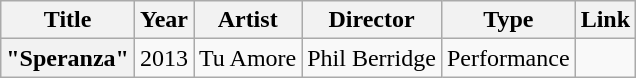<table class="wikitable plainrowheaders">
<tr>
<th>Title</th>
<th>Year</th>
<th>Artist</th>
<th>Director</th>
<th>Type</th>
<th>Link</th>
</tr>
<tr>
<th scope="row">"Speranza"</th>
<td>2013</td>
<td>Tu Amore</td>
<td>Phil Berridge</td>
<td>Performance</td>
<td></td>
</tr>
</table>
